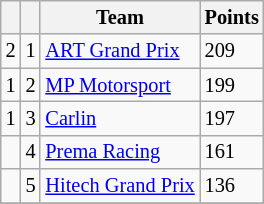<table class="wikitable" style="font-size: 85%;">
<tr>
<th></th>
<th></th>
<th>Team</th>
<th>Points</th>
</tr>
<tr>
<td align="left"> 2</td>
<td align="center">1</td>
<td> <a href='#'>ART Grand Prix</a></td>
<td>209</td>
</tr>
<tr>
<td align="left"> 1</td>
<td align="center">2</td>
<td> <a href='#'>MP Motorsport</a></td>
<td>199</td>
</tr>
<tr>
<td align="left"> 1</td>
<td align="center">3</td>
<td> <a href='#'>Carlin</a></td>
<td>197</td>
</tr>
<tr>
<td align="left"></td>
<td align="center">4</td>
<td> <a href='#'>Prema Racing</a></td>
<td>161</td>
</tr>
<tr>
<td align="left"></td>
<td align="center">5</td>
<td> <a href='#'>Hitech Grand Prix</a></td>
<td>136</td>
</tr>
<tr>
</tr>
</table>
